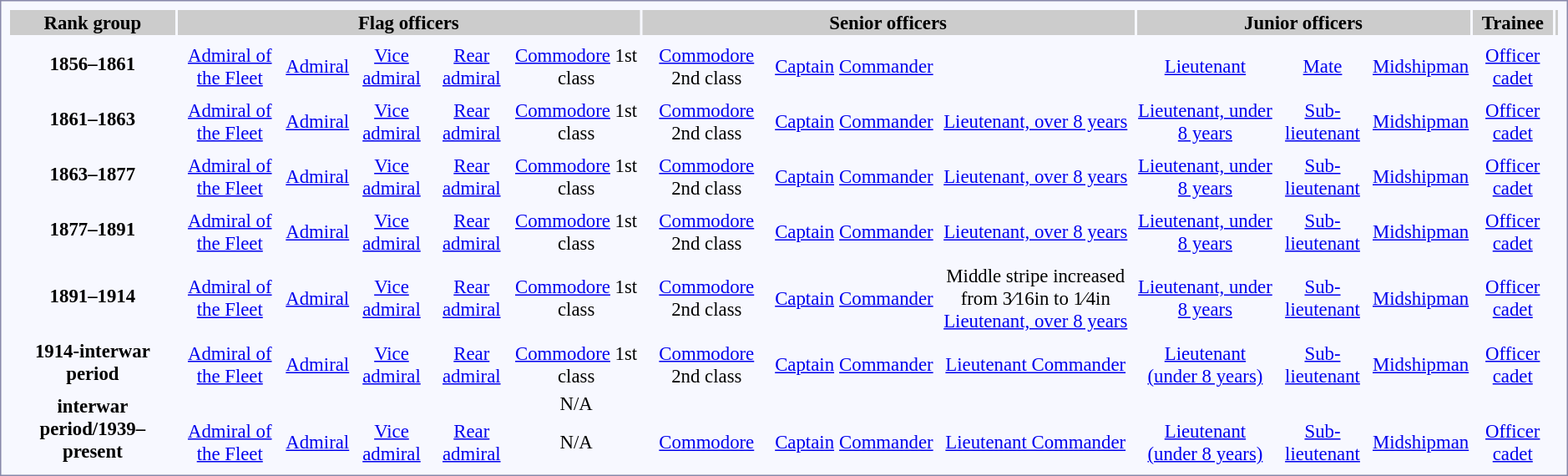<table style="border:1px solid #8888aa; background-color:#f7f8ff; padding:5px; font-size:95%; margin: 0px 12px 12px 0px; text-align:center;">
<tr style="background-color:#CCCCCC;">
<th>Rank group</th>
<th colspan=5>Flag officers</th>
<th colspan=4>Senior officers</th>
<th colspan=3>Junior officers</th>
<th colspan=1>Trainee</th>
<th></th>
</tr>
<tr>
<td rowspan=2><strong>1856–1861</strong></td>
<td></td>
<td></td>
<td></td>
<td></td>
<td></td>
<td></td>
<td></td>
<td></td>
<td></td>
<td></td>
<td></td>
<td></td>
<td></td>
<td></td>
</tr>
<tr>
<td><a href='#'>Admiral of the Fleet</a></td>
<td><a href='#'>Admiral</a></td>
<td><a href='#'>Vice admiral</a></td>
<td><a href='#'>Rear admiral</a></td>
<td><a href='#'>Commodore</a> 1st class</td>
<td><a href='#'>Commodore</a> 2nd class</td>
<td><a href='#'>Captain</a></td>
<td><a href='#'>Commander</a></td>
<td></td>
<td><a href='#'>Lieutenant</a></td>
<td><a href='#'>Mate</a></td>
<td><a href='#'>Midshipman</a></td>
<td><a href='#'>Officer cadet</a></td>
</tr>
<tr>
<td rowspan=2><strong>1861–1863</strong></td>
<td></td>
<td></td>
<td></td>
<td></td>
<td></td>
<td></td>
<td></td>
<td></td>
<td></td>
<td></td>
<td></td>
<td></td>
<td></td>
</tr>
<tr>
<td><a href='#'>Admiral of the Fleet</a></td>
<td><a href='#'>Admiral</a></td>
<td><a href='#'>Vice admiral</a></td>
<td><a href='#'>Rear admiral</a></td>
<td><a href='#'>Commodore</a> 1st class</td>
<td><a href='#'>Commodore</a> 2nd class</td>
<td><a href='#'>Captain</a></td>
<td><a href='#'>Commander</a></td>
<td><a href='#'>Lieutenant, over 8 years</a></td>
<td><a href='#'>Lieutenant, under 8 years</a></td>
<td><a href='#'>Sub-lieutenant</a></td>
<td><a href='#'>Midshipman</a></td>
<td><a href='#'>Officer cadet</a></td>
</tr>
<tr>
<td rowspan=2><strong>1863–1877</strong></td>
<td></td>
<td></td>
<td></td>
<td></td>
<td></td>
<td></td>
<td></td>
<td></td>
<td></td>
<td></td>
<td></td>
<td></td>
<td></td>
<td></td>
</tr>
<tr>
<td><a href='#'>Admiral of the Fleet</a></td>
<td><a href='#'>Admiral</a></td>
<td><a href='#'>Vice admiral</a></td>
<td><a href='#'>Rear admiral</a></td>
<td><a href='#'>Commodore</a> 1st class</td>
<td><a href='#'>Commodore</a> 2nd class</td>
<td><a href='#'>Captain</a></td>
<td><a href='#'>Commander</a></td>
<td><a href='#'>Lieutenant, over 8 years</a></td>
<td><a href='#'>Lieutenant, under 8 years</a></td>
<td><a href='#'>Sub-lieutenant</a></td>
<td><a href='#'>Midshipman</a></td>
<td><a href='#'>Officer cadet</a></td>
</tr>
<tr>
<td rowspan=2><strong>1877–1891</strong></td>
<td></td>
<td></td>
<td></td>
<td></td>
<td></td>
<td></td>
<td></td>
<td></td>
<td></td>
<td></td>
<td></td>
<td></td>
<td></td>
<td></td>
</tr>
<tr>
<td><a href='#'>Admiral of the Fleet</a></td>
<td><a href='#'>Admiral</a></td>
<td><a href='#'>Vice admiral</a></td>
<td><a href='#'>Rear admiral</a></td>
<td><a href='#'>Commodore</a> 1st class</td>
<td><a href='#'>Commodore</a> 2nd class</td>
<td><a href='#'>Captain</a></td>
<td><a href='#'>Commander</a></td>
<td><a href='#'>Lieutenant, over 8 years</a></td>
<td><a href='#'>Lieutenant, under 8 years</a></td>
<td><a href='#'>Sub-lieutenant</a></td>
<td><a href='#'>Midshipman</a></td>
<td><a href='#'>Officer cadet</a></td>
</tr>
<tr>
<td rowspan=2><strong>1891–1914</strong></td>
<td></td>
<td></td>
<td></td>
<td></td>
<td></td>
<td></td>
<td></td>
<td></td>
<td></td>
<td></td>
<td></td>
<td></td>
<td></td>
</tr>
<tr>
<td><a href='#'>Admiral of the Fleet</a></td>
<td><a href='#'>Admiral</a></td>
<td><a href='#'>Vice admiral</a></td>
<td><a href='#'>Rear admiral</a></td>
<td><a href='#'>Commodore</a> 1st class</td>
<td><a href='#'>Commodore</a> 2nd class</td>
<td><a href='#'>Captain</a></td>
<td><a href='#'>Commander</a></td>
<td>Middle stripe increased from 3⁄16in to 1⁄4in<br><a href='#'>Lieutenant, over 8 years</a></td>
<td><a href='#'>Lieutenant, under 8 years</a></td>
<td><a href='#'>Sub-lieutenant</a></td>
<td><a href='#'>Midshipman</a></td>
<td><a href='#'>Officer cadet</a></td>
<td></td>
</tr>
<tr>
<td rowspan=2><strong>1914-interwar period</strong></td>
<td></td>
<td></td>
<td></td>
<td></td>
<td></td>
<td></td>
<td></td>
<td></td>
<td></td>
<td></td>
<td></td>
<td></td>
<td></td>
<td></td>
</tr>
<tr>
<td><a href='#'>Admiral of the Fleet</a></td>
<td><a href='#'>Admiral</a></td>
<td><a href='#'>Vice admiral</a></td>
<td><a href='#'>Rear admiral</a></td>
<td><a href='#'>Commodore</a> 1st class</td>
<td><a href='#'>Commodore</a> 2nd class</td>
<td><a href='#'>Captain</a></td>
<td><a href='#'>Commander</a></td>
<td><a href='#'>Lieutenant Commander</a></td>
<td><a href='#'>Lieutenant (under 8 years)</a></td>
<td><a href='#'>Sub-lieutenant</a></td>
<td><a href='#'>Midshipman</a></td>
<td><a href='#'>Officer cadet</a></td>
</tr>
<tr>
<td rowspan=2><strong>interwar period/1939–present</strong></td>
<td></td>
<td></td>
<td></td>
<td></td>
<td>N/A</td>
<td></td>
<td></td>
<td></td>
<td></td>
<td></td>
<td></td>
<td></td>
<td></td>
<td></td>
</tr>
<tr>
<td><a href='#'>Admiral of the Fleet</a></td>
<td><a href='#'>Admiral</a></td>
<td><a href='#'>Vice admiral</a></td>
<td><a href='#'>Rear admiral</a></td>
<td>N/A</td>
<td><a href='#'>Commodore</a></td>
<td><a href='#'>Captain</a></td>
<td><a href='#'>Commander</a></td>
<td><a href='#'>Lieutenant Commander</a></td>
<td><a href='#'>Lieutenant (under 8 years)</a></td>
<td><a href='#'>Sub-lieutenant</a></td>
<td><a href='#'>Midshipman</a></td>
<td><a href='#'>Officer cadet</a></td>
<td></td>
</tr>
</table>
